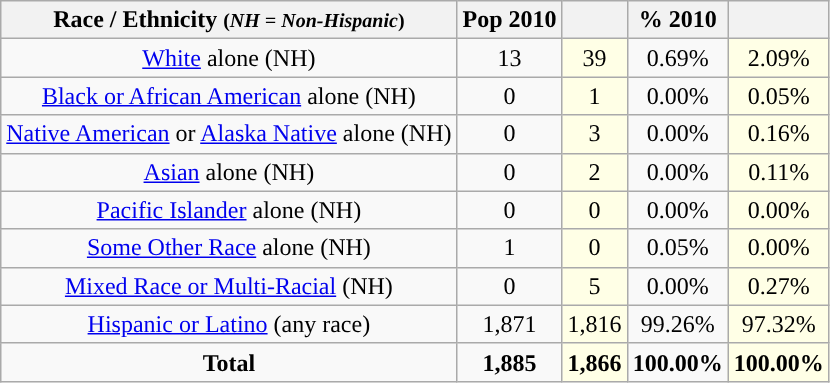<table class="wikitable" style="text-align:center;">
<tr>
<th>Race / Ethnicity <small>(<em>NH = Non-Hispanic</em>)</small></th>
<th>Pop 2010</th>
<th></th>
<th>% 2010</th>
<th></th>
</tr>
<tr>
<td><a href='#'>White</a> alone (NH)</td>
<td>13</td>
<td style='background: #ffffe6;'>39</td>
<td>0.69%</td>
<td style='background: #ffffe6;'>2.09%</td>
</tr>
<tr>
<td><a href='#'>Black or African American</a> alone (NH)</td>
<td>0</td>
<td style='background: #ffffe6;'>1</td>
<td>0.00%</td>
<td style='background: #ffffe6;'>0.05%</td>
</tr>
<tr>
<td><a href='#'>Native American</a> or <a href='#'>Alaska Native</a> alone (NH)</td>
<td>0</td>
<td style='background: #ffffe6;'>3</td>
<td>0.00%</td>
<td style='background: #ffffe6;'>0.16%</td>
</tr>
<tr>
<td><a href='#'>Asian</a> alone (NH)</td>
<td>0</td>
<td style='background: #ffffe6;'>2</td>
<td>0.00%</td>
<td style='background: #ffffe6;'>0.11%</td>
</tr>
<tr>
<td><a href='#'>Pacific Islander</a> alone (NH)</td>
<td>0</td>
<td style='background: #ffffe6;'>0</td>
<td>0.00%</td>
<td style='background: #ffffe6;'>0.00%</td>
</tr>
<tr>
<td><a href='#'>Some Other Race</a> alone (NH)</td>
<td>1</td>
<td style='background: #ffffe6;'>0</td>
<td>0.05%</td>
<td style='background: #ffffe6;'>0.00%</td>
</tr>
<tr>
<td><a href='#'>Mixed Race or Multi-Racial</a> (NH)</td>
<td>0</td>
<td style='background: #ffffe6;'>5</td>
<td>0.00%</td>
<td style='background: #ffffe6;'>0.27%</td>
</tr>
<tr>
<td><a href='#'>Hispanic or Latino</a> (any race)</td>
<td>1,871</td>
<td style='background: #ffffe6;'>1,816</td>
<td>99.26%</td>
<td style='background: #ffffe6;'>97.32%</td>
</tr>
<tr>
<td><strong>Total</strong></td>
<td><strong>1,885</strong></td>
<td style='background: #ffffe6;'><strong>1,866</strong></td>
<td><strong>100.00%</strong></td>
<td style='background: #ffffe6;'><strong>100.00%</strong></td>
</tr>
</table>
